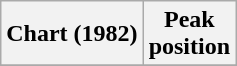<table class="wikitable">
<tr>
<th>Chart (1982)</th>
<th>Peak<br>position</th>
</tr>
<tr>
</tr>
</table>
